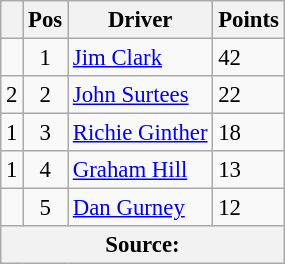<table class="wikitable" style="font-size: 95%;">
<tr>
<th></th>
<th>Pos</th>
<th>Driver</th>
<th>Points</th>
</tr>
<tr>
<td align="left"></td>
<td align="center">1</td>
<td> <a href='#'>Jim Clark</a></td>
<td align="left">42</td>
</tr>
<tr>
<td align="left"> 2</td>
<td align="center">2</td>
<td> <a href='#'>John Surtees</a></td>
<td align="left">22</td>
</tr>
<tr>
<td align="left"> 1</td>
<td align="center">3</td>
<td> <a href='#'>Richie Ginther</a></td>
<td align="left">18</td>
</tr>
<tr>
<td align="left"> 1</td>
<td align="center">4</td>
<td> <a href='#'>Graham Hill</a></td>
<td align="left">13</td>
</tr>
<tr>
<td align="left"></td>
<td align="center">5</td>
<td> <a href='#'>Dan Gurney</a></td>
<td align="left">12</td>
</tr>
<tr>
<th colspan=4>Source: </th>
</tr>
</table>
